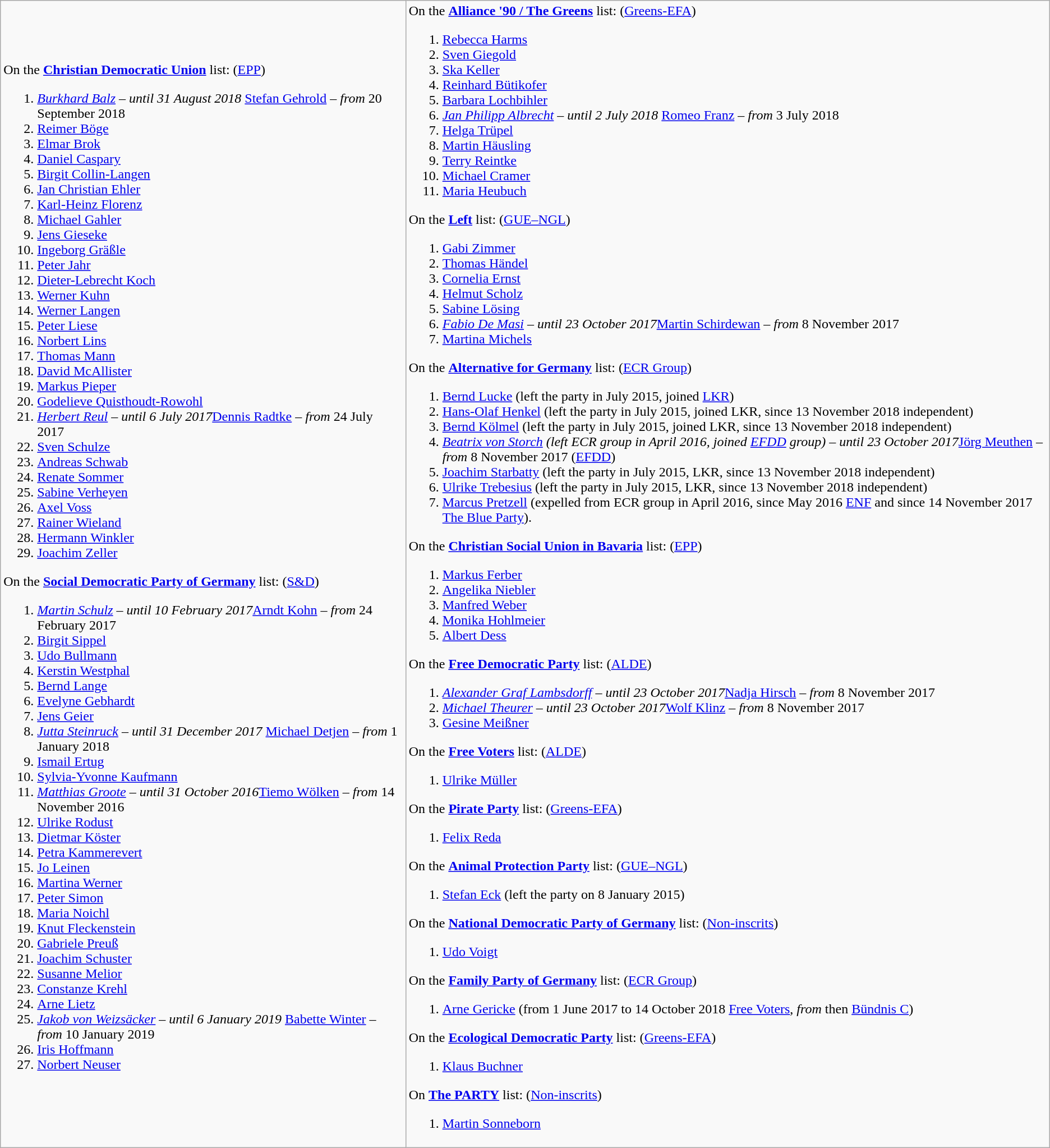<table class="wikitable">
<tr>
<td>On the <strong><a href='#'>Christian Democratic Union</a></strong> list: (<a href='#'>EPP</a>)<br><ol><li><em><a href='#'>Burkhard Balz</a> – until 31 August 2018</em> <a href='#'>Stefan Gehrold</a> – <em>from</em> 20 September 2018</li><li><a href='#'>Reimer Böge</a></li><li><a href='#'>Elmar Brok</a></li><li><a href='#'>Daniel Caspary</a></li><li><a href='#'>Birgit Collin-Langen</a></li><li><a href='#'>Jan Christian Ehler</a></li><li><a href='#'>Karl-Heinz Florenz</a></li><li><a href='#'>Michael Gahler</a></li><li><a href='#'>Jens Gieseke</a></li><li><a href='#'>Ingeborg Gräßle</a></li><li><a href='#'>Peter Jahr</a></li><li><a href='#'>Dieter-Lebrecht Koch</a></li><li><a href='#'>Werner Kuhn</a></li><li><a href='#'>Werner Langen</a></li><li><a href='#'>Peter Liese</a></li><li><a href='#'>Norbert Lins</a></li><li><a href='#'>Thomas Mann</a></li><li><a href='#'>David McAllister</a></li><li><a href='#'>Markus Pieper</a></li><li><a href='#'>Godelieve Quisthoudt-Rowohl</a></li><li><em><a href='#'>Herbert Reul</a> – until 6 July 2017</em><a href='#'>Dennis Radtke</a> – <em>from</em> 24 July 2017</li><li><a href='#'>Sven Schulze</a></li><li><a href='#'>Andreas Schwab</a></li><li><a href='#'>Renate Sommer</a></li><li><a href='#'>Sabine Verheyen</a></li><li><a href='#'>Axel Voss</a></li><li><a href='#'>Rainer Wieland</a></li><li><a href='#'>Hermann Winkler</a></li><li><a href='#'>Joachim Zeller</a></li></ol>On the <strong><a href='#'>Social Democratic Party of Germany</a></strong> list: (<a href='#'>S&D</a>)<ol><li><em><a href='#'>Martin Schulz</a> – until 10 February 2017</em><a href='#'>Arndt Kohn</a> – <em>from</em> 24 February 2017</li><li><a href='#'>Birgit Sippel</a></li><li><a href='#'>Udo Bullmann</a></li><li><a href='#'>Kerstin Westphal</a></li><li><a href='#'>Bernd Lange</a></li><li><a href='#'>Evelyne Gebhardt</a></li><li><a href='#'>Jens Geier</a></li><li><em><a href='#'>Jutta Steinruck</a> – until 31 December 2017</em> <a href='#'>Michael Detjen</a> – <em>from</em> 1 January 2018</li><li><a href='#'>Ismail Ertug</a></li><li><a href='#'>Sylvia-Yvonne Kaufmann</a></li><li><em><a href='#'>Matthias Groote</a> – until 31 October 2016</em><a href='#'>Tiemo Wölken</a> – <em>from</em> 14 November 2016</li><li><a href='#'>Ulrike Rodust</a></li><li><a href='#'>Dietmar Köster</a></li><li><a href='#'>Petra Kammerevert</a></li><li><a href='#'>Jo Leinen</a></li><li><a href='#'>Martina Werner</a></li><li><a href='#'>Peter Simon</a></li><li><a href='#'>Maria Noichl</a></li><li><a href='#'>Knut Fleckenstein</a></li><li><a href='#'>Gabriele Preuß</a></li><li><a href='#'>Joachim Schuster</a></li><li><a href='#'>Susanne Melior</a></li><li><a href='#'>Constanze Krehl</a></li><li><a href='#'>Arne Lietz</a></li><li><em><a href='#'>Jakob von Weizsäcker</a> – until 6 January 2019</em> <a href='#'>Babette Winter</a> – <em>from</em> 10 January 2019</li><li><a href='#'>Iris Hoffmann</a></li><li><a href='#'>Norbert Neuser</a></li></ol></td>
<td>On the <strong><a href='#'>Alliance '90 / The Greens</a></strong> list: (<a href='#'>Greens-EFA</a>)<br><ol><li><a href='#'>Rebecca Harms</a></li><li><a href='#'>Sven Giegold</a></li><li><a href='#'>Ska Keller</a></li><li><a href='#'>Reinhard Bütikofer</a></li><li><a href='#'>Barbara Lochbihler</a></li><li><em><a href='#'>Jan Philipp Albrecht</a> – until 2 July 2018</em> <a href='#'>Romeo Franz</a> – <em>from</em> 3 July 2018</li><li><a href='#'>Helga Trüpel</a></li><li><a href='#'>Martin Häusling</a></li><li><a href='#'>Terry Reintke</a></li><li><a href='#'>Michael Cramer</a></li><li><a href='#'>Maria Heubuch</a></li></ol>On the <strong><a href='#'>Left</a></strong> list: (<a href='#'>GUE–NGL</a>)<ol><li><a href='#'>Gabi Zimmer</a></li><li><a href='#'>Thomas Händel</a></li><li><a href='#'>Cornelia Ernst</a></li><li><a href='#'>Helmut Scholz</a></li><li><a href='#'>Sabine Lösing</a></li><li><em><a href='#'>Fabio De Masi</a> – until 23 October 2017</em><a href='#'>Martin Schirdewan</a> – <em>from</em> 8 November 2017</li><li><a href='#'>Martina Michels</a></li></ol>On the <strong><a href='#'>Alternative for Germany</a></strong> list: (<a href='#'>ECR Group</a>)<ol><li><a href='#'>Bernd Lucke</a> (left the party in July 2015, joined <a href='#'>LKR</a>)</li><li><a href='#'>Hans-Olaf Henkel</a> (left the party in July 2015, joined LKR, since 13 November 2018 independent)</li><li><a href='#'>Bernd Kölmel</a> (left the party in July 2015, joined LKR, since 13 November 2018 independent)</li><li><em><a href='#'>Beatrix von Storch</a> (left ECR group in April 2016, joined <a href='#'>EFDD</a> group) – until 23 October 2017</em><a href='#'>Jörg Meuthen</a> – <em>from</em> 8 November 2017 (<a href='#'>EFDD</a>)</li><li><a href='#'>Joachim Starbatty</a> (left the party in July 2015, LKR, since 13 November 2018 independent)</li><li><a href='#'>Ulrike Trebesius</a> (left the party in July 2015, LKR, since 13 November 2018 independent)</li><li><a href='#'>Marcus Pretzell</a> (expelled from ECR group in April 2016, since May 2016 <a href='#'>ENF</a> and since 14 November 2017 <a href='#'>The Blue Party</a>).</li></ol>On the <strong><a href='#'>Christian Social Union in Bavaria</a></strong> list: (<a href='#'>EPP</a>)<ol><li><a href='#'>Markus Ferber</a></li><li><a href='#'>Angelika Niebler</a></li><li><a href='#'>Manfred Weber</a></li><li><a href='#'>Monika Hohlmeier</a></li><li><a href='#'>Albert Dess</a></li></ol>On the <strong><a href='#'>Free Democratic Party</a></strong> list: (<a href='#'>ALDE</a>)<ol><li><em><a href='#'>Alexander Graf Lambsdorff</a> – until 23 October 2017</em><a href='#'>Nadja Hirsch</a> – <em>from</em> 8 November 2017</li><li><em><a href='#'>Michael Theurer</a> – until 23 October 2017</em><a href='#'>Wolf Klinz</a> – <em>from</em> 8 November 2017</li><li><a href='#'>Gesine Meißner</a></li></ol>On the <strong><a href='#'>Free Voters</a></strong> list: (<a href='#'>ALDE</a>)<ol><li><a href='#'>Ulrike Müller</a></li></ol>On the <strong><a href='#'>Pirate Party</a></strong> list: (<a href='#'>Greens-EFA</a>)<ol><li><a href='#'>Felix Reda</a></li></ol>On the <strong><a href='#'>Animal Protection Party</a></strong> list: (<a href='#'>GUE–NGL</a>)<ol><li><a href='#'>Stefan Eck</a> (left the party on 8 January 2015)</li></ol>On the <strong><a href='#'>National Democratic Party of Germany</a></strong> list: (<a href='#'>Non-inscrits</a>)<ol><li><a href='#'>Udo Voigt</a></li></ol>On the <strong><a href='#'>Family Party of Germany</a></strong> list: (<a href='#'>ECR Group</a>)<ol><li><a href='#'>Arne Gericke</a> (from 1 June 2017 to 14 October 2018 <a href='#'>Free Voters</a>, <em>from</em> then <a href='#'>Bündnis C</a>)</li></ol>On the <strong><a href='#'>Ecological Democratic Party</a></strong> list: (<a href='#'>Greens-EFA</a>)<ol><li><a href='#'>Klaus Buchner</a></li></ol>On <strong><a href='#'>The PARTY</a></strong> list: (<a href='#'>Non-inscrits</a>)<ol><li><a href='#'>Martin Sonneborn</a></li></ol></td>
</tr>
</table>
